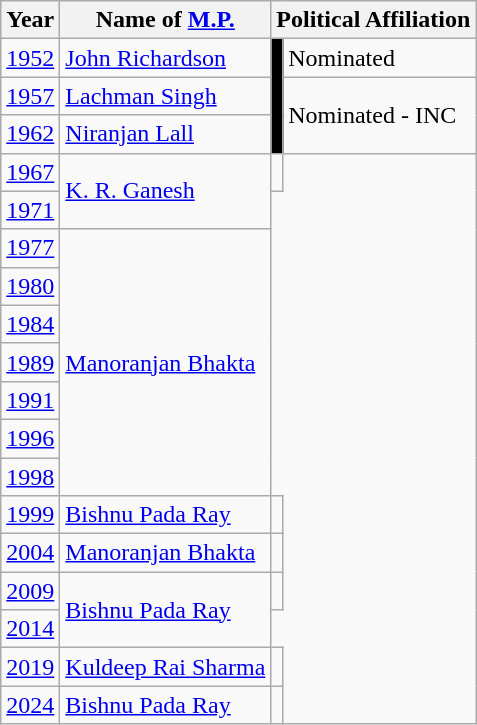<table class="wikitable sortable">
<tr>
<th>Year</th>
<th>Name of <a href='#'>M.P.</a></th>
<th colspan="2">Political Affiliation</th>
</tr>
<tr>
<td><a href='#'>1952</a></td>
<td><a href='#'>John Richardson</a></td>
<td rowspan ="3" bgcolor=black></td>
<td>Nominated</td>
</tr>
<tr>
<td><a href='#'>1957</a></td>
<td><a href='#'>Lachman Singh</a></td>
<td rowspan="2">Nominated - INC</td>
</tr>
<tr>
<td><a href='#'>1962</a></td>
<td><a href='#'>Niranjan Lall</a></td>
</tr>
<tr>
<td><a href='#'>1967</a></td>
<td rowspan="2"><a href='#'>K. R. Ganesh</a></td>
<td></td>
</tr>
<tr>
<td><a href='#'>1971</a></td>
</tr>
<tr>
<td><a href='#'>1977</a></td>
<td rowspan="7"><a href='#'>Manoranjan Bhakta</a></td>
</tr>
<tr>
<td><a href='#'>1980</a></td>
</tr>
<tr>
<td><a href='#'>1984</a></td>
</tr>
<tr>
<td><a href='#'>1989</a></td>
</tr>
<tr>
<td><a href='#'>1991</a></td>
</tr>
<tr>
<td><a href='#'>1996</a></td>
</tr>
<tr>
<td><a href='#'>1998</a></td>
</tr>
<tr>
<td><a href='#'>1999</a></td>
<td><a href='#'>Bishnu Pada Ray</a></td>
<td></td>
</tr>
<tr>
<td><a href='#'>2004</a></td>
<td><a href='#'>Manoranjan Bhakta</a></td>
<td></td>
</tr>
<tr>
<td><a href='#'>2009</a></td>
<td rowspan="2"><a href='#'>Bishnu Pada Ray</a></td>
<td></td>
</tr>
<tr>
<td><a href='#'>2014</a></td>
</tr>
<tr>
<td><a href='#'>2019</a></td>
<td><a href='#'>Kuldeep Rai Sharma</a></td>
<td></td>
</tr>
<tr>
<td><a href='#'>2024</a></td>
<td><a href='#'>Bishnu Pada Ray</a></td>
<td></td>
</tr>
</table>
